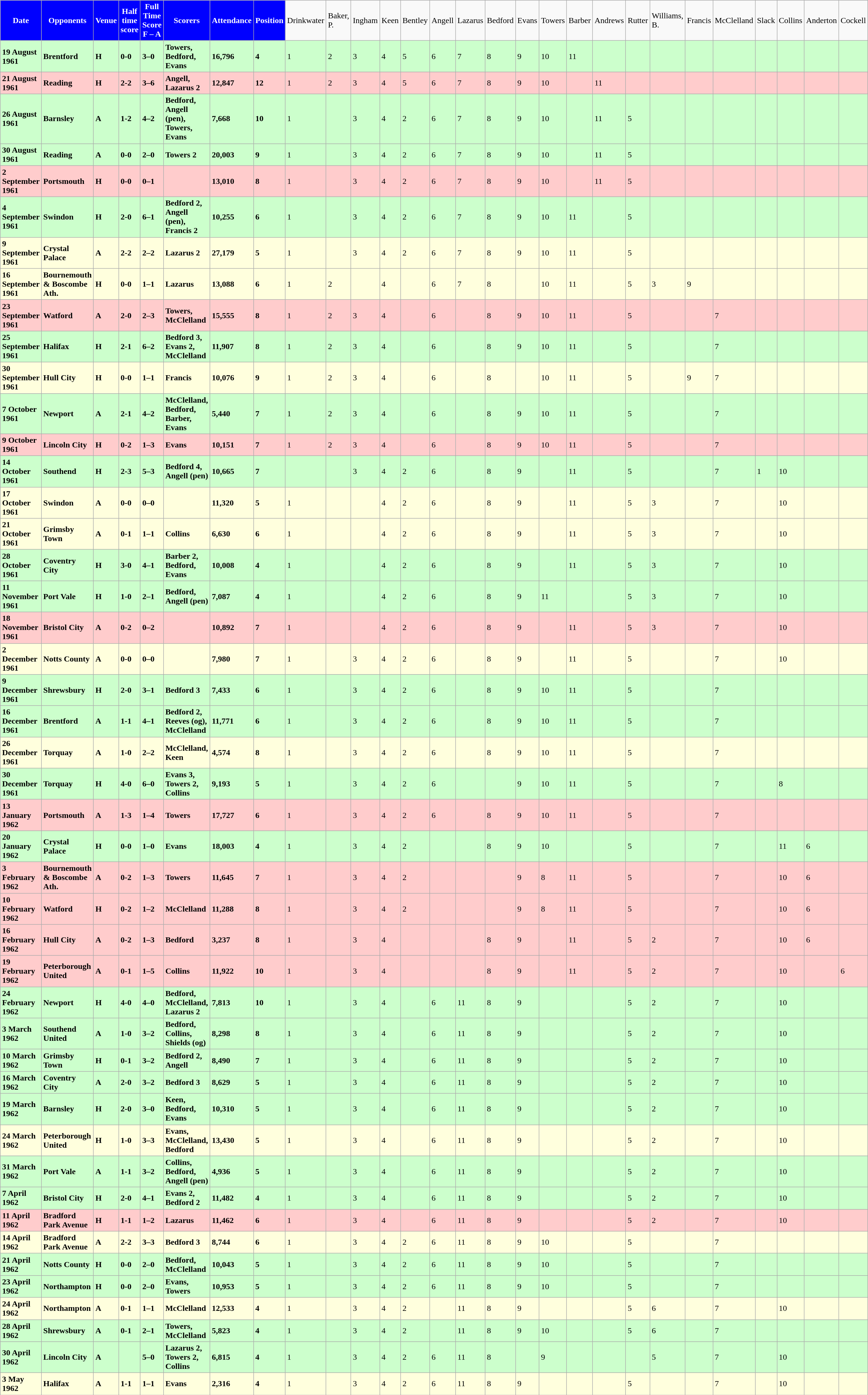<table class="wikitable">
<tr>
<th style="background:#0000FF; color:white; text-align:center;">Date</th>
<th style="background:#0000FF; color:white; text-align:center;">Opponents</th>
<th style="background:#0000FF; color:white; text-align:center;">Venue</th>
<th style="background:#0000FF; color:white; text-align:center;">Half time score</th>
<th style="background:#0000FF; color:white; text-align:center;">Full Time Score<br><strong>F – A</strong></th>
<th style="background:#0000FF; color:white; text-align:center;">Scorers</th>
<th style="background:#0000FF; color:white; text-align:center;">Attendance</th>
<th style="background:#0000FF; color:white; text-align:center;">Position</th>
<td>Drinkwater</td>
<td>Baker, P.</td>
<td>Ingham</td>
<td>Keen</td>
<td>Bentley</td>
<td>Angell</td>
<td>Lazarus</td>
<td>Bedford</td>
<td>Evans</td>
<td>Towers</td>
<td>Barber</td>
<td>Andrews</td>
<td>Rutter</td>
<td>Williams, B.</td>
<td>Francis</td>
<td>McClelland</td>
<td>Slack</td>
<td>Collins</td>
<td>Anderton</td>
<td>Cockell</td>
</tr>
<tr bgcolor="#ccffcc">
<td><strong>19 August 1961</strong></td>
<td><strong>Brentford</strong></td>
<td><strong>H</strong></td>
<td><strong>0-0</strong></td>
<td><strong>3–0</strong></td>
<td><strong>Towers, Bedford, Evans</strong></td>
<td><strong>16,796</strong></td>
<td><strong>4</strong></td>
<td>1</td>
<td>2</td>
<td>3</td>
<td>4</td>
<td>5</td>
<td>6</td>
<td>7</td>
<td>8</td>
<td>9</td>
<td>10</td>
<td>11</td>
<td></td>
<td></td>
<td></td>
<td></td>
<td></td>
<td></td>
<td></td>
<td></td>
<td></td>
</tr>
<tr bgcolor="#ffcccc">
<td><strong>21 August 1961</strong></td>
<td><strong>Reading</strong></td>
<td><strong>H</strong></td>
<td><strong>2-2</strong></td>
<td><strong>3–6</strong></td>
<td><strong>Angell, Lazarus 2</strong></td>
<td><strong>12,847</strong></td>
<td><strong>12</strong></td>
<td>1</td>
<td>2</td>
<td>3</td>
<td>4</td>
<td>5</td>
<td>6</td>
<td>7</td>
<td>8</td>
<td>9</td>
<td>10</td>
<td></td>
<td>11</td>
<td></td>
<td></td>
<td></td>
<td></td>
<td></td>
<td></td>
<td></td>
<td></td>
</tr>
<tr bgcolor="#ccffcc">
<td><strong>26 August 1961</strong></td>
<td><strong>Barnsley</strong></td>
<td><strong>A</strong></td>
<td><strong>1-2</strong></td>
<td><strong>4–2</strong></td>
<td><strong>Bedford, Angell (pen), Towers, Evans</strong></td>
<td><strong>7,668</strong></td>
<td><strong>10</strong></td>
<td>1</td>
<td></td>
<td>3</td>
<td>4</td>
<td>2</td>
<td>6</td>
<td>7</td>
<td>8</td>
<td>9</td>
<td>10</td>
<td></td>
<td>11</td>
<td>5</td>
<td></td>
<td></td>
<td></td>
<td></td>
<td></td>
<td></td>
<td></td>
</tr>
<tr bgcolor="#ccffcc">
<td><strong>30 August 1961</strong></td>
<td><strong>Reading</strong></td>
<td><strong>A</strong></td>
<td><strong>0-0</strong></td>
<td><strong>2–0</strong></td>
<td><strong>Towers 2</strong></td>
<td><strong>20,003</strong></td>
<td><strong>9</strong></td>
<td>1</td>
<td></td>
<td>3</td>
<td>4</td>
<td>2</td>
<td>6</td>
<td>7</td>
<td>8</td>
<td>9</td>
<td>10</td>
<td></td>
<td>11</td>
<td>5</td>
<td></td>
<td></td>
<td></td>
<td></td>
<td></td>
<td></td>
<td></td>
</tr>
<tr bgcolor="#ffcccc">
<td><strong>2 September 1961</strong></td>
<td><strong>Portsmouth</strong></td>
<td><strong>H</strong></td>
<td><strong>0-0</strong></td>
<td><strong>0–1</strong></td>
<td></td>
<td><strong>13,010</strong></td>
<td><strong>8</strong></td>
<td>1</td>
<td></td>
<td>3</td>
<td>4</td>
<td>2</td>
<td>6</td>
<td>7</td>
<td>8</td>
<td>9</td>
<td>10</td>
<td></td>
<td>11</td>
<td>5</td>
<td></td>
<td></td>
<td></td>
<td></td>
<td></td>
<td></td>
<td></td>
</tr>
<tr bgcolor="#ccffcc">
<td><strong>4 September 1961</strong></td>
<td><strong>Swindon</strong></td>
<td><strong>H</strong></td>
<td><strong>2-0</strong></td>
<td><strong>6–1</strong></td>
<td><strong>Bedford 2, Angell (pen), Francis 2</strong></td>
<td><strong>10,255</strong></td>
<td><strong>6</strong></td>
<td>1</td>
<td></td>
<td>3</td>
<td>4</td>
<td>2</td>
<td>6</td>
<td>7</td>
<td>8</td>
<td>9</td>
<td>10</td>
<td>11</td>
<td></td>
<td>5</td>
<td></td>
<td></td>
<td></td>
<td></td>
<td></td>
<td></td>
<td></td>
</tr>
<tr bgcolor="#ffffdd">
<td><strong>9 September 1961</strong></td>
<td><strong>Crystal Palace</strong></td>
<td><strong>A</strong></td>
<td><strong>2-2</strong></td>
<td><strong>2–2</strong></td>
<td><strong>Lazarus 2</strong></td>
<td><strong>27,179</strong></td>
<td><strong>5</strong></td>
<td>1</td>
<td></td>
<td>3</td>
<td>4</td>
<td>2</td>
<td>6</td>
<td>7</td>
<td>8</td>
<td>9</td>
<td>10</td>
<td>11</td>
<td></td>
<td>5</td>
<td></td>
<td></td>
<td></td>
<td></td>
<td></td>
<td></td>
<td></td>
</tr>
<tr bgcolor="#ffffdd">
<td><strong>16 September 1961</strong></td>
<td><strong>Bournemouth & Boscombe Ath.</strong></td>
<td><strong>H</strong></td>
<td><strong>0-0</strong></td>
<td><strong>1–1</strong></td>
<td><strong>Lazarus</strong></td>
<td><strong>13,088</strong></td>
<td><strong>6</strong></td>
<td>1</td>
<td>2</td>
<td></td>
<td>4</td>
<td></td>
<td>6</td>
<td>7</td>
<td>8</td>
<td></td>
<td>10</td>
<td>11</td>
<td></td>
<td>5</td>
<td>3</td>
<td>9</td>
<td></td>
<td></td>
<td></td>
<td></td>
<td></td>
</tr>
<tr bgcolor="#ffcccc">
<td><strong>23 September 1961</strong></td>
<td><strong>Watford</strong></td>
<td><strong>A</strong></td>
<td><strong>2-0</strong></td>
<td><strong>2–3</strong></td>
<td><strong>Towers, McClelland</strong></td>
<td><strong>15,555</strong></td>
<td><strong>8</strong></td>
<td>1</td>
<td>2</td>
<td>3</td>
<td>4</td>
<td></td>
<td>6</td>
<td></td>
<td>8</td>
<td>9</td>
<td>10</td>
<td>11</td>
<td></td>
<td>5</td>
<td></td>
<td></td>
<td>7</td>
<td></td>
<td></td>
<td></td>
<td></td>
</tr>
<tr bgcolor="#ccffcc">
<td><strong>25 September 1961</strong></td>
<td><strong>Halifax</strong></td>
<td><strong>H</strong></td>
<td><strong>2-1</strong></td>
<td><strong>6–2</strong></td>
<td><strong>Bedford 3, Evans 2, McClelland</strong></td>
<td><strong>11,907</strong></td>
<td><strong>8</strong></td>
<td>1</td>
<td>2</td>
<td>3</td>
<td>4</td>
<td></td>
<td>6</td>
<td></td>
<td>8</td>
<td>9</td>
<td>10</td>
<td>11</td>
<td></td>
<td>5</td>
<td></td>
<td></td>
<td>7</td>
<td></td>
<td></td>
<td></td>
<td></td>
</tr>
<tr bgcolor="#ffffdd">
<td><strong>30 September 1961</strong></td>
<td><strong>Hull City</strong></td>
<td><strong>H</strong></td>
<td><strong>0-0</strong></td>
<td><strong>1–1</strong></td>
<td><strong>Francis</strong></td>
<td><strong>10,076</strong></td>
<td><strong>9</strong></td>
<td>1</td>
<td>2</td>
<td>3</td>
<td>4</td>
<td></td>
<td>6</td>
<td></td>
<td>8</td>
<td></td>
<td>10</td>
<td>11</td>
<td></td>
<td>5</td>
<td></td>
<td>9</td>
<td>7</td>
<td></td>
<td></td>
<td></td>
<td></td>
</tr>
<tr bgcolor="#ccffcc">
<td><strong>7 October 1961</strong></td>
<td><strong>Newport</strong></td>
<td><strong>A</strong></td>
<td><strong>2-1</strong></td>
<td><strong>4–2</strong></td>
<td><strong>McClelland, Bedford, Barber, Evans</strong></td>
<td><strong>5,440</strong></td>
<td><strong>7</strong></td>
<td>1</td>
<td>2</td>
<td>3</td>
<td>4</td>
<td></td>
<td>6</td>
<td></td>
<td>8</td>
<td>9</td>
<td>10</td>
<td>11</td>
<td></td>
<td>5</td>
<td></td>
<td></td>
<td>7</td>
<td></td>
<td></td>
<td></td>
<td></td>
</tr>
<tr bgcolor="#ffcccc">
<td><strong>9 October 1961</strong></td>
<td><strong>Lincoln City</strong></td>
<td><strong>H</strong></td>
<td><strong>0-2</strong></td>
<td><strong>1–3</strong></td>
<td><strong>Evans</strong></td>
<td><strong>10,151</strong></td>
<td><strong>7</strong></td>
<td>1</td>
<td>2</td>
<td>3</td>
<td>4</td>
<td></td>
<td>6</td>
<td></td>
<td>8</td>
<td>9</td>
<td>10</td>
<td>11</td>
<td></td>
<td>5</td>
<td></td>
<td></td>
<td>7</td>
<td></td>
<td></td>
<td></td>
<td></td>
</tr>
<tr bgcolor="#ccffcc">
<td><strong>14 October 1961</strong></td>
<td><strong>Southend</strong></td>
<td><strong>H</strong></td>
<td><strong>2-3</strong></td>
<td><strong>5–3</strong></td>
<td><strong>Bedford 4, Angell (pen)</strong></td>
<td><strong>10,665</strong></td>
<td><strong>7</strong></td>
<td></td>
<td></td>
<td>3</td>
<td>4</td>
<td>2</td>
<td>6</td>
<td></td>
<td>8</td>
<td>9</td>
<td></td>
<td>11</td>
<td></td>
<td>5</td>
<td></td>
<td></td>
<td>7</td>
<td>1</td>
<td>10</td>
<td></td>
<td></td>
</tr>
<tr bgcolor="#ffffdd">
<td><strong>17 October 1961</strong></td>
<td><strong>Swindon</strong></td>
<td><strong>A</strong></td>
<td><strong>0-0</strong></td>
<td><strong>0–0</strong></td>
<td></td>
<td><strong>11,320</strong></td>
<td><strong>5</strong></td>
<td>1</td>
<td></td>
<td></td>
<td>4</td>
<td>2</td>
<td>6</td>
<td></td>
<td>8</td>
<td>9</td>
<td></td>
<td>11</td>
<td></td>
<td>5</td>
<td>3</td>
<td></td>
<td>7</td>
<td></td>
<td>10</td>
<td></td>
<td></td>
</tr>
<tr bgcolor="#ffffdd">
<td><strong>21 October 1961</strong></td>
<td><strong>Grimsby Town</strong></td>
<td><strong>A</strong></td>
<td><strong>0-1</strong></td>
<td><strong>1–1</strong></td>
<td><strong>Collins</strong></td>
<td><strong>6,630</strong></td>
<td><strong>6</strong></td>
<td>1</td>
<td></td>
<td></td>
<td>4</td>
<td>2</td>
<td>6</td>
<td></td>
<td>8</td>
<td>9</td>
<td></td>
<td>11</td>
<td></td>
<td>5</td>
<td>3</td>
<td></td>
<td>7</td>
<td></td>
<td>10</td>
<td></td>
<td></td>
</tr>
<tr bgcolor="#ccffcc">
<td><strong>28 October 1961</strong></td>
<td><strong>Coventry City</strong></td>
<td><strong>H</strong></td>
<td><strong>3-0</strong></td>
<td><strong>4–1</strong></td>
<td><strong>Barber 2, Bedford, Evans</strong></td>
<td><strong>10,008</strong></td>
<td><strong>4</strong></td>
<td>1</td>
<td></td>
<td></td>
<td>4</td>
<td>2</td>
<td>6</td>
<td></td>
<td>8</td>
<td>9</td>
<td></td>
<td>11</td>
<td></td>
<td>5</td>
<td>3</td>
<td></td>
<td>7</td>
<td></td>
<td>10</td>
<td></td>
<td></td>
</tr>
<tr bgcolor="#ccffcc">
<td><strong>11 November 1961</strong></td>
<td><strong>Port Vale</strong></td>
<td><strong>H</strong></td>
<td><strong>1-0</strong></td>
<td><strong>2–1</strong></td>
<td><strong>Bedford, Angell (pen)</strong></td>
<td><strong>7,087</strong></td>
<td><strong>4</strong></td>
<td>1</td>
<td></td>
<td></td>
<td>4</td>
<td>2</td>
<td>6</td>
<td></td>
<td>8</td>
<td>9</td>
<td>11</td>
<td></td>
<td></td>
<td>5</td>
<td>3</td>
<td></td>
<td>7</td>
<td></td>
<td>10</td>
<td></td>
<td></td>
</tr>
<tr bgcolor="#ffcccc">
<td><strong>18 November 1961</strong></td>
<td><strong>Bristol City</strong></td>
<td><strong>A</strong></td>
<td><strong>0-2</strong></td>
<td><strong>0–2</strong></td>
<td></td>
<td><strong>10,892</strong></td>
<td><strong>7</strong></td>
<td>1</td>
<td></td>
<td></td>
<td>4</td>
<td>2</td>
<td>6</td>
<td></td>
<td>8</td>
<td>9</td>
<td></td>
<td>11</td>
<td></td>
<td>5</td>
<td>3</td>
<td></td>
<td>7</td>
<td></td>
<td>10</td>
<td></td>
<td></td>
</tr>
<tr bgcolor="#ffffdd">
<td><strong>2 December 1961</strong></td>
<td><strong>Notts County</strong></td>
<td><strong>A</strong></td>
<td><strong>0-0</strong></td>
<td><strong>0–0</strong></td>
<td></td>
<td><strong>7,980</strong></td>
<td><strong>7</strong></td>
<td>1</td>
<td></td>
<td>3</td>
<td>4</td>
<td>2</td>
<td>6</td>
<td></td>
<td>8</td>
<td>9</td>
<td></td>
<td>11</td>
<td></td>
<td>5</td>
<td></td>
<td></td>
<td>7</td>
<td></td>
<td>10</td>
<td></td>
<td></td>
</tr>
<tr bgcolor="#ccffcc">
<td><strong>9 December 1961</strong></td>
<td><strong>Shrewsbury</strong></td>
<td><strong>H</strong></td>
<td><strong>2-0</strong></td>
<td><strong>3–1</strong></td>
<td><strong>Bedford 3</strong></td>
<td><strong>7,433</strong></td>
<td><strong>6</strong></td>
<td>1</td>
<td></td>
<td>3</td>
<td>4</td>
<td>2</td>
<td>6</td>
<td></td>
<td>8</td>
<td>9</td>
<td>10</td>
<td>11</td>
<td></td>
<td>5</td>
<td></td>
<td></td>
<td>7</td>
<td></td>
<td></td>
<td></td>
<td></td>
</tr>
<tr bgcolor="#ccffcc">
<td><strong>16 December 1961</strong></td>
<td><strong>Brentford</strong></td>
<td><strong>A</strong></td>
<td><strong>1-1</strong></td>
<td><strong>4–1</strong></td>
<td><strong>Bedford 2, Reeves (og), McClelland</strong></td>
<td><strong>11,771</strong></td>
<td><strong>6</strong></td>
<td>1</td>
<td></td>
<td>3</td>
<td>4</td>
<td>2</td>
<td>6</td>
<td></td>
<td>8</td>
<td>9</td>
<td>10</td>
<td>11</td>
<td></td>
<td>5</td>
<td></td>
<td></td>
<td>7</td>
<td></td>
<td></td>
<td></td>
<td></td>
</tr>
<tr bgcolor="#ffffdd">
<td><strong>26 December 1961</strong></td>
<td><strong>Torquay</strong></td>
<td><strong>A</strong></td>
<td><strong>1-0</strong></td>
<td><strong>2–2</strong></td>
<td><strong>McClelland, Keen</strong></td>
<td><strong>4,574</strong></td>
<td><strong>8</strong></td>
<td>1</td>
<td></td>
<td>3</td>
<td>4</td>
<td>2</td>
<td>6</td>
<td></td>
<td>8</td>
<td>9</td>
<td>10</td>
<td>11</td>
<td></td>
<td>5</td>
<td></td>
<td></td>
<td>7</td>
<td></td>
<td></td>
<td></td>
<td></td>
</tr>
<tr bgcolor="#ccffcc">
<td><strong>30 December 1961</strong></td>
<td><strong>Torquay</strong></td>
<td><strong>H</strong></td>
<td><strong>4-0</strong></td>
<td><strong>6–0</strong></td>
<td><strong>Evans 3, Towers 2, Collins</strong></td>
<td><strong>9,193</strong></td>
<td><strong>5</strong></td>
<td>1</td>
<td></td>
<td>3</td>
<td>4</td>
<td>2</td>
<td>6</td>
<td></td>
<td></td>
<td>9</td>
<td>10</td>
<td>11</td>
<td></td>
<td>5</td>
<td></td>
<td></td>
<td>7</td>
<td></td>
<td>8</td>
<td></td>
<td></td>
</tr>
<tr bgcolor="#ffcccc">
<td><strong>13 January 1962</strong></td>
<td><strong>Portsmouth</strong></td>
<td><strong>A</strong></td>
<td><strong>1-3</strong></td>
<td><strong>1–4</strong></td>
<td><strong>Towers</strong></td>
<td><strong>17,727</strong></td>
<td><strong>6</strong></td>
<td>1</td>
<td></td>
<td>3</td>
<td>4</td>
<td>2</td>
<td>6</td>
<td></td>
<td>8</td>
<td>9</td>
<td>10</td>
<td>11</td>
<td></td>
<td>5</td>
<td></td>
<td></td>
<td>7</td>
<td></td>
<td></td>
<td></td>
<td></td>
</tr>
<tr bgcolor="#ccffcc">
<td><strong>20 January 1962</strong></td>
<td><strong>Crystal Palace</strong></td>
<td><strong>H</strong></td>
<td><strong>0-0</strong></td>
<td><strong>1–0</strong></td>
<td><strong>Evans</strong></td>
<td><strong>18,003</strong></td>
<td><strong>4</strong></td>
<td>1</td>
<td></td>
<td>3</td>
<td>4</td>
<td>2</td>
<td></td>
<td></td>
<td>8</td>
<td>9</td>
<td>10</td>
<td></td>
<td></td>
<td>5</td>
<td></td>
<td></td>
<td>7</td>
<td></td>
<td>11</td>
<td>6</td>
<td></td>
</tr>
<tr bgcolor="#ffcccc">
<td><strong>3 February 1962</strong></td>
<td><strong>Bournemouth & Boscombe Ath.</strong></td>
<td><strong>A</strong></td>
<td><strong>0-2</strong></td>
<td><strong>1–3</strong></td>
<td><strong>Towers</strong></td>
<td><strong>11,645</strong></td>
<td><strong>7</strong></td>
<td>1</td>
<td></td>
<td>3</td>
<td>4</td>
<td>2</td>
<td></td>
<td></td>
<td></td>
<td>9</td>
<td>8</td>
<td>11</td>
<td></td>
<td>5</td>
<td></td>
<td></td>
<td>7</td>
<td></td>
<td>10</td>
<td>6</td>
<td></td>
</tr>
<tr bgcolor="#ffcccc">
<td><strong>10 February 1962</strong></td>
<td><strong>Watford</strong></td>
<td><strong>H</strong></td>
<td><strong>0-2</strong></td>
<td><strong>1–2</strong></td>
<td><strong>McClelland</strong></td>
<td><strong>11,288</strong></td>
<td><strong>8</strong></td>
<td>1</td>
<td></td>
<td>3</td>
<td>4</td>
<td>2</td>
<td></td>
<td></td>
<td></td>
<td>9</td>
<td>8</td>
<td>11</td>
<td></td>
<td>5</td>
<td></td>
<td></td>
<td>7</td>
<td></td>
<td>10</td>
<td>6</td>
<td></td>
</tr>
<tr bgcolor="#ffcccc">
<td><strong>16 February 1962</strong></td>
<td><strong>Hull City</strong></td>
<td><strong>A</strong></td>
<td><strong>0-2</strong></td>
<td><strong>1–3</strong></td>
<td><strong>Bedford</strong></td>
<td><strong>3,237</strong></td>
<td><strong>8</strong></td>
<td>1</td>
<td></td>
<td>3</td>
<td>4</td>
<td></td>
<td></td>
<td></td>
<td>8</td>
<td>9</td>
<td></td>
<td>11</td>
<td></td>
<td>5</td>
<td>2</td>
<td></td>
<td>7</td>
<td></td>
<td>10</td>
<td>6</td>
<td></td>
</tr>
<tr bgcolor="#ffcccc">
<td><strong>19 February 1962</strong></td>
<td><strong>Peterborough United</strong></td>
<td><strong>A</strong></td>
<td><strong>0-1</strong></td>
<td><strong>1–5</strong></td>
<td><strong>Collins</strong></td>
<td><strong>11,922</strong></td>
<td><strong>10</strong></td>
<td>1</td>
<td></td>
<td>3</td>
<td>4</td>
<td></td>
<td></td>
<td></td>
<td>8</td>
<td>9</td>
<td></td>
<td>11</td>
<td></td>
<td>5</td>
<td>2</td>
<td></td>
<td>7</td>
<td></td>
<td>10</td>
<td></td>
<td>6</td>
</tr>
<tr bgcolor="#ccffcc">
<td><strong>24 February 1962</strong></td>
<td><strong>Newport</strong></td>
<td><strong>H</strong></td>
<td><strong>4-0</strong></td>
<td><strong>4–0</strong></td>
<td><strong>Bedford, McClelland, Lazarus 2</strong></td>
<td><strong>7,813</strong></td>
<td><strong>10</strong></td>
<td>1</td>
<td></td>
<td>3</td>
<td>4</td>
<td></td>
<td>6</td>
<td>11</td>
<td>8</td>
<td>9</td>
<td></td>
<td></td>
<td></td>
<td>5</td>
<td>2</td>
<td></td>
<td>7</td>
<td></td>
<td>10</td>
<td></td>
<td></td>
</tr>
<tr bgcolor="#ccffcc">
<td><strong>3 March 1962</strong></td>
<td><strong>Southend United</strong></td>
<td><strong>A</strong></td>
<td><strong>1-0</strong></td>
<td><strong>3–2</strong></td>
<td><strong>Bedford, Collins, Shields (og)</strong></td>
<td><strong>8,298</strong></td>
<td><strong>8</strong></td>
<td>1</td>
<td></td>
<td>3</td>
<td>4</td>
<td></td>
<td>6</td>
<td>11</td>
<td>8</td>
<td>9</td>
<td></td>
<td></td>
<td></td>
<td>5</td>
<td>2</td>
<td></td>
<td>7</td>
<td></td>
<td>10</td>
<td></td>
<td></td>
</tr>
<tr bgcolor="#ccffcc">
<td><strong>10 March 1962</strong></td>
<td><strong>Grimsby Town</strong></td>
<td><strong>H</strong></td>
<td><strong>0-1</strong></td>
<td><strong>3–2</strong></td>
<td><strong>Bedford 2, Angell</strong></td>
<td><strong>8,490</strong></td>
<td><strong>7</strong></td>
<td>1</td>
<td></td>
<td>3</td>
<td>4</td>
<td></td>
<td>6</td>
<td>11</td>
<td>8</td>
<td>9</td>
<td></td>
<td></td>
<td></td>
<td>5</td>
<td>2</td>
<td></td>
<td>7</td>
<td></td>
<td>10</td>
<td></td>
<td></td>
</tr>
<tr bgcolor="#ccffcc">
<td><strong>16 March 1962</strong></td>
<td><strong>Coventry City</strong></td>
<td><strong>A</strong></td>
<td><strong>2-0</strong></td>
<td><strong>3–2</strong></td>
<td><strong>Bedford 3</strong></td>
<td><strong>8,629</strong></td>
<td><strong>5</strong></td>
<td>1</td>
<td></td>
<td>3</td>
<td>4</td>
<td></td>
<td>6</td>
<td>11</td>
<td>8</td>
<td>9</td>
<td></td>
<td></td>
<td></td>
<td>5</td>
<td>2</td>
<td></td>
<td>7</td>
<td></td>
<td>10</td>
<td></td>
<td></td>
</tr>
<tr bgcolor="#ccffcc">
<td><strong>19 March 1962</strong></td>
<td><strong>Barnsley</strong></td>
<td><strong>H</strong></td>
<td><strong>2-0</strong></td>
<td><strong>3–0</strong></td>
<td><strong>Keen, Bedford, Evans</strong></td>
<td><strong>10,310</strong></td>
<td><strong>5</strong></td>
<td>1</td>
<td></td>
<td>3</td>
<td>4</td>
<td></td>
<td>6</td>
<td>11</td>
<td>8</td>
<td>9</td>
<td></td>
<td></td>
<td></td>
<td>5</td>
<td>2</td>
<td></td>
<td>7</td>
<td></td>
<td>10</td>
<td></td>
<td></td>
</tr>
<tr bgcolor="#ffffdd">
<td><strong>24 March 1962</strong></td>
<td><strong>Peterborough United</strong></td>
<td><strong>H</strong></td>
<td><strong>1-0</strong></td>
<td><strong>3–3</strong></td>
<td><strong>Evans, McClelland, Bedford</strong></td>
<td><strong>13,430</strong></td>
<td><strong>5</strong></td>
<td>1</td>
<td></td>
<td>3</td>
<td>4</td>
<td></td>
<td>6</td>
<td>11</td>
<td>8</td>
<td>9</td>
<td></td>
<td></td>
<td></td>
<td>5</td>
<td>2</td>
<td></td>
<td>7</td>
<td></td>
<td>10</td>
<td></td>
<td></td>
</tr>
<tr bgcolor="#ccffcc">
<td><strong>31 March 1962</strong></td>
<td><strong>Port Vale</strong></td>
<td><strong>A</strong></td>
<td><strong>1-1</strong></td>
<td><strong>3–2</strong></td>
<td><strong>Collins, Bedford, Angell (pen)</strong></td>
<td><strong>4,936</strong></td>
<td><strong>5</strong></td>
<td>1</td>
<td></td>
<td>3</td>
<td>4</td>
<td></td>
<td>6</td>
<td>11</td>
<td>8</td>
<td>9</td>
<td></td>
<td></td>
<td></td>
<td>5</td>
<td>2</td>
<td></td>
<td>7</td>
<td></td>
<td>10</td>
<td></td>
<td></td>
</tr>
<tr bgcolor="#ccffcc">
<td><strong>7 April 1962</strong></td>
<td><strong>Bristol City</strong></td>
<td><strong>H</strong></td>
<td><strong>2-0</strong></td>
<td><strong>4–1</strong></td>
<td><strong>Evans 2, Bedford 2</strong></td>
<td><strong>11,482</strong></td>
<td><strong>4</strong></td>
<td>1</td>
<td></td>
<td>3</td>
<td>4</td>
<td></td>
<td>6</td>
<td>11</td>
<td>8</td>
<td>9</td>
<td></td>
<td></td>
<td></td>
<td>5</td>
<td>2</td>
<td></td>
<td>7</td>
<td></td>
<td>10</td>
<td></td>
<td></td>
</tr>
<tr bgcolor="#ffcccc">
<td><strong>11 April 1962</strong></td>
<td><strong>Bradford Park Avenue</strong></td>
<td><strong>H</strong></td>
<td><strong>1-1</strong></td>
<td><strong>1–2</strong></td>
<td><strong>Lazarus</strong></td>
<td><strong>11,462</strong></td>
<td><strong>6</strong></td>
<td>1</td>
<td></td>
<td>3</td>
<td>4</td>
<td></td>
<td>6</td>
<td>11</td>
<td>8</td>
<td>9</td>
<td></td>
<td></td>
<td></td>
<td>5</td>
<td>2</td>
<td></td>
<td>7</td>
<td></td>
<td>10</td>
<td></td>
<td></td>
</tr>
<tr bgcolor="#ffffdd">
<td><strong>14 April 1962</strong></td>
<td><strong>Bradford Park Avenue</strong></td>
<td><strong>A</strong></td>
<td><strong>2-2</strong></td>
<td><strong>3–3</strong></td>
<td><strong>Bedford 3</strong></td>
<td><strong>8,744</strong></td>
<td><strong>6</strong></td>
<td>1</td>
<td></td>
<td>3</td>
<td>4</td>
<td>2</td>
<td>6</td>
<td>11</td>
<td>8</td>
<td>9</td>
<td>10</td>
<td></td>
<td></td>
<td>5</td>
<td></td>
<td></td>
<td>7</td>
<td></td>
<td></td>
<td></td>
<td></td>
</tr>
<tr bgcolor="#ccffcc">
<td><strong>21 April 1962</strong></td>
<td><strong>Notts County</strong></td>
<td><strong>H</strong></td>
<td><strong>0-0</strong></td>
<td><strong>2–0</strong></td>
<td><strong>Bedford, McClelland</strong></td>
<td><strong>10,043</strong></td>
<td><strong>5</strong></td>
<td>1</td>
<td></td>
<td>3</td>
<td>4</td>
<td>2</td>
<td>6</td>
<td>11</td>
<td>8</td>
<td>9</td>
<td>10</td>
<td></td>
<td></td>
<td>5</td>
<td></td>
<td></td>
<td>7</td>
<td></td>
<td></td>
<td></td>
<td></td>
</tr>
<tr bgcolor="#ccffcc">
<td><strong>23 April 1962</strong></td>
<td><strong>Northampton</strong></td>
<td><strong>H</strong></td>
<td><strong>0-0</strong></td>
<td><strong>2–0</strong></td>
<td><strong>Evans, Towers</strong></td>
<td><strong>10,953</strong></td>
<td><strong>5</strong></td>
<td>1</td>
<td></td>
<td>3</td>
<td>4</td>
<td>2</td>
<td>6</td>
<td>11</td>
<td>8</td>
<td>9</td>
<td>10</td>
<td></td>
<td></td>
<td>5</td>
<td></td>
<td></td>
<td>7</td>
<td></td>
<td></td>
<td></td>
<td></td>
</tr>
<tr bgcolor="#ffffdd">
<td><strong>24 April 1962</strong></td>
<td><strong>Northampton</strong></td>
<td><strong>A</strong></td>
<td><strong>0-1</strong></td>
<td><strong>1–1</strong></td>
<td><strong>McClelland</strong></td>
<td><strong>12,533</strong></td>
<td><strong>4</strong></td>
<td>1</td>
<td></td>
<td>3</td>
<td>4</td>
<td>2</td>
<td></td>
<td>11</td>
<td>8</td>
<td>9</td>
<td></td>
<td></td>
<td></td>
<td>5</td>
<td>6</td>
<td></td>
<td>7</td>
<td></td>
<td>10</td>
<td></td>
<td></td>
</tr>
<tr bgcolor="#ccffcc">
<td><strong>28 April 1962</strong></td>
<td><strong>Shrewsbury</strong></td>
<td><strong>A</strong></td>
<td><strong>0-1</strong></td>
<td><strong>2–1</strong></td>
<td><strong>Towers, McClelland</strong></td>
<td><strong>5,823</strong></td>
<td><strong>4</strong></td>
<td>1</td>
<td></td>
<td>3</td>
<td>4</td>
<td>2</td>
<td></td>
<td>11</td>
<td>8</td>
<td>9</td>
<td>10</td>
<td></td>
<td></td>
<td>5</td>
<td>6</td>
<td></td>
<td>7</td>
<td></td>
<td></td>
<td></td>
<td></td>
</tr>
<tr bgcolor="#ccffcc">
<td><strong>30 April 1962</strong></td>
<td><strong>Lincoln City</strong></td>
<td><strong>A</strong></td>
<td></td>
<td><strong>5–0</strong></td>
<td><strong>Lazarus 2, Towers 2, Collins</strong></td>
<td><strong>6,815</strong></td>
<td><strong>4</strong></td>
<td>1</td>
<td></td>
<td>3</td>
<td>4</td>
<td>2</td>
<td>6</td>
<td>11</td>
<td>8</td>
<td></td>
<td>9</td>
<td></td>
<td></td>
<td></td>
<td>5</td>
<td></td>
<td>7</td>
<td></td>
<td>10</td>
<td></td>
<td></td>
</tr>
<tr bgcolor="#ffffdd">
<td><strong>3 May 1962</strong></td>
<td><strong>Halifax</strong></td>
<td><strong>A</strong></td>
<td><strong>1-1</strong></td>
<td><strong>1–1</strong></td>
<td><strong>Evans</strong></td>
<td><strong>2,316</strong></td>
<td><strong>4</strong></td>
<td>1</td>
<td></td>
<td>3</td>
<td>4</td>
<td>2</td>
<td>6</td>
<td>11</td>
<td>8</td>
<td>9</td>
<td></td>
<td></td>
<td></td>
<td>5</td>
<td></td>
<td></td>
<td>7</td>
<td></td>
<td>10</td>
<td></td>
<td></td>
</tr>
</table>
